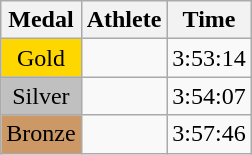<table class="wikitable">
<tr>
<th>Medal</th>
<th>Athlete</th>
<th>Time</th>
</tr>
<tr>
<td style="text-align:center;background-color:gold;">Gold</td>
<td></td>
<td>3:53:14</td>
</tr>
<tr>
<td style="text-align:center;background-color:silver;">Silver</td>
<td></td>
<td>3:54:07</td>
</tr>
<tr>
<td style="text-align:center;background-color:#CC9966;">Bronze</td>
<td></td>
<td>3:57:46</td>
</tr>
</table>
